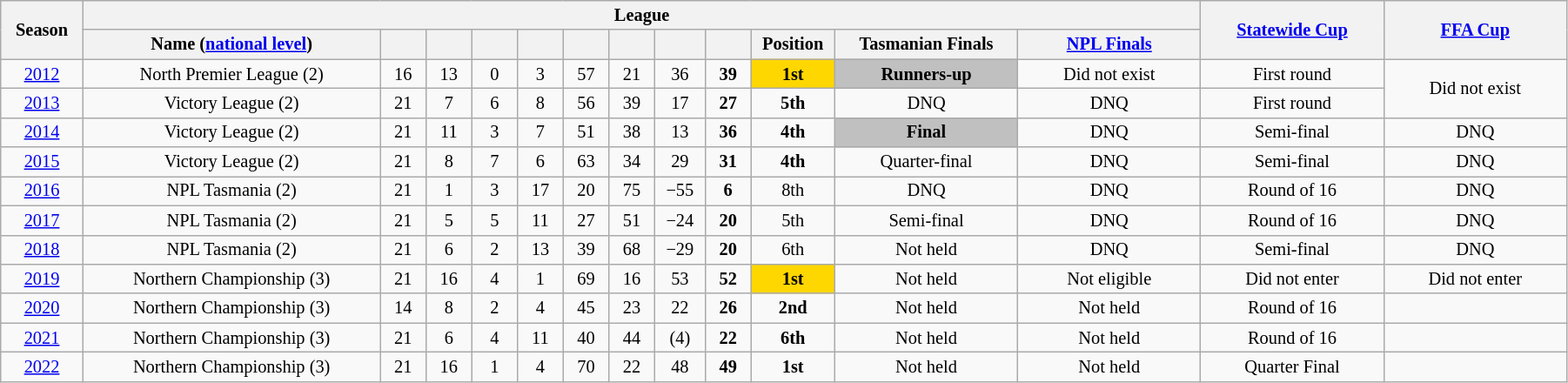<table class="wikitable" style="text-align:center; font-size:85%;width:95%; text-align:center">
<tr>
<th rowspan=2 width=3%>Season</th>
<th rowspan=1 colspan=12 width=28%>League</th>
<th rowspan=2 width=8%><a href='#'>Statewide Cup</a></th>
<th rowspan=2 width=8%><a href='#'>FFA Cup</a></th>
</tr>
<tr>
<th width=13%>Name (<a href='#'>national level</a>)</th>
<th width=2%></th>
<th width=2%></th>
<th width=2%></th>
<th width=2%></th>
<th width=2%></th>
<th width=2%></th>
<th width=2%></th>
<th width=2%></th>
<th width=2%>Position</th>
<th width=8%>Tasmanian Finals</th>
<th width=8%><a href='#'>NPL Finals</a></th>
</tr>
<tr>
<td><a href='#'>2012</a></td>
<td>North Premier League (2)</td>
<td>16</td>
<td>13</td>
<td>0</td>
<td>3</td>
<td>57</td>
<td>21</td>
<td>36</td>
<td><strong>39</strong></td>
<td bgcolor=gold><strong>1st</strong></td>
<td bgcolor=silver><strong>Runners-up</strong></td>
<td>Did not exist</td>
<td>First round</td>
<td rowspan=2>Did not exist</td>
</tr>
<tr>
<td><a href='#'>2013</a></td>
<td>Victory League (2)</td>
<td>21</td>
<td>7</td>
<td>6</td>
<td>8</td>
<td>56</td>
<td>39</td>
<td>17</td>
<td><strong>27</strong></td>
<td><strong>5th</strong></td>
<td>DNQ</td>
<td>DNQ</td>
<td>First round</td>
</tr>
<tr>
<td><a href='#'>2014</a></td>
<td>Victory League (2)</td>
<td>21</td>
<td>11</td>
<td>3</td>
<td>7</td>
<td>51</td>
<td>38</td>
<td>13</td>
<td><strong>36</strong></td>
<td><strong>4th</strong></td>
<td bgcolor=silver><strong>Final</strong></td>
<td>DNQ</td>
<td>Semi-final</td>
<td>DNQ</td>
</tr>
<tr>
<td><a href='#'>2015</a></td>
<td>Victory League (2)</td>
<td>21</td>
<td>8</td>
<td>7</td>
<td>6</td>
<td>63</td>
<td>34</td>
<td>29</td>
<td><strong>31</strong></td>
<td><strong>4th</strong></td>
<td>Quarter-final</td>
<td>DNQ</td>
<td>Semi-final</td>
<td>DNQ</td>
</tr>
<tr>
<td><a href='#'>2016</a></td>
<td>NPL Tasmania (2)</td>
<td>21</td>
<td>1</td>
<td>3</td>
<td>17</td>
<td>20</td>
<td>75</td>
<td>−55</td>
<td><strong>6</strong></td>
<td>8th</td>
<td>DNQ</td>
<td>DNQ</td>
<td>Round of 16</td>
<td>DNQ</td>
</tr>
<tr>
<td><a href='#'>2017</a></td>
<td>NPL Tasmania (2)</td>
<td>21</td>
<td>5</td>
<td>5</td>
<td>11</td>
<td>27</td>
<td>51</td>
<td>−24</td>
<td><strong>20</strong></td>
<td>5th</td>
<td>Semi-final</td>
<td>DNQ</td>
<td>Round of 16</td>
<td>DNQ</td>
</tr>
<tr>
<td><a href='#'>2018</a></td>
<td>NPL Tasmania (2)</td>
<td>21</td>
<td>6</td>
<td>2</td>
<td>13</td>
<td>39</td>
<td>68</td>
<td>−29</td>
<td><strong>20</strong></td>
<td>6th</td>
<td>Not held</td>
<td>DNQ</td>
<td>Semi-final</td>
<td>DNQ</td>
</tr>
<tr>
<td><a href='#'>2019</a></td>
<td>Northern Championship (3)</td>
<td>21</td>
<td>16</td>
<td>4</td>
<td>1</td>
<td>69</td>
<td>16</td>
<td>53</td>
<td><strong>52</strong></td>
<td bgcolor=gold><strong>1st</strong></td>
<td>Not held</td>
<td>Not eligible</td>
<td>Did not enter</td>
<td>Did not enter</td>
</tr>
<tr>
<td><a href='#'>2020</a></td>
<td>Northern Championship (3)</td>
<td>14</td>
<td>8</td>
<td>2</td>
<td>4</td>
<td>45</td>
<td>23</td>
<td>22</td>
<td><strong>26</strong></td>
<td><strong>2nd</strong></td>
<td>Not held</td>
<td>Not held</td>
<td>Round of 16</td>
<td></td>
</tr>
<tr>
<td><a href='#'>2021</a></td>
<td>Northern Championship (3)</td>
<td>21</td>
<td>6</td>
<td>4</td>
<td>11</td>
<td>40</td>
<td>44</td>
<td>(4)</td>
<td><strong>22</strong></td>
<td><strong>6th</strong></td>
<td>Not held</td>
<td>Not held</td>
<td>Round of 16</td>
<td></td>
</tr>
<tr>
<td><a href='#'>2022</a></td>
<td>Northern Championship (3)</td>
<td>21</td>
<td>16</td>
<td>1</td>
<td>4</td>
<td>70</td>
<td>22</td>
<td>48</td>
<td><strong>49</strong></td>
<td><strong>1st</strong></td>
<td>Not held</td>
<td>Not held</td>
<td>Quarter Final</td>
<td></td>
</tr>
</table>
